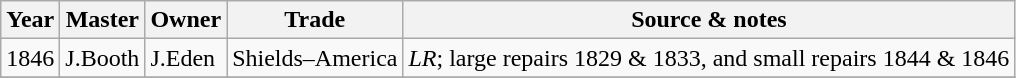<table class=" wikitable">
<tr>
<th>Year</th>
<th>Master</th>
<th>Owner</th>
<th>Trade</th>
<th>Source & notes</th>
</tr>
<tr>
<td>1846</td>
<td>J.Booth</td>
<td>J.Eden</td>
<td>Shields–America</td>
<td><em>LR</em>; large repairs 1829 & 1833, and small repairs 1844 & 1846</td>
</tr>
<tr>
</tr>
</table>
